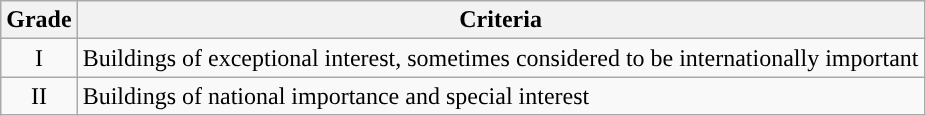<table class="wikitable">
<tr>
<th>Grade</th>
<th>Criteria</th>
</tr>
<tr>
<td align="center" >I</td>
<td>Buildings of exceptional interest, sometimes considered to be internationally important</td>
</tr>
<tr>
<td align="center" >II</td>
<td>Buildings of national importance and special interest</td>
</tr>
</table>
